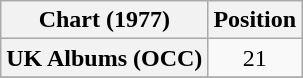<table class="wikitable plainrowheaders" style="text-align:center;">
<tr>
<th scope="col">Chart (1977)</th>
<th scope="col">Position</th>
</tr>
<tr>
<th scope="row">UK Albums (OCC)</th>
<td>21</td>
</tr>
<tr>
</tr>
</table>
